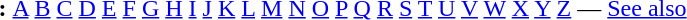<table id="toc" border="0">
<tr>
<th>:</th>
<td><a href='#'>A</a> <a href='#'>B</a> <a href='#'>C</a> <a href='#'>D</a> <a href='#'>E</a> <a href='#'>F</a> <a href='#'>G</a> <a href='#'>H</a> <a href='#'>I</a> <a href='#'>J</a> <a href='#'>K</a> <a href='#'>L</a> <a href='#'>M</a> <a href='#'>N</a> <a href='#'>O</a> <a href='#'>P</a> <a href='#'>Q</a> <a href='#'>R</a> <a href='#'>S</a> <a href='#'>T</a> <a href='#'>U</a> <a href='#'>V</a> <a href='#'>W</a> <a href='#'>X</a> <a href='#'>Y</a>  <a href='#'>Z</a> — <a href='#'>See also</a></td>
</tr>
</table>
